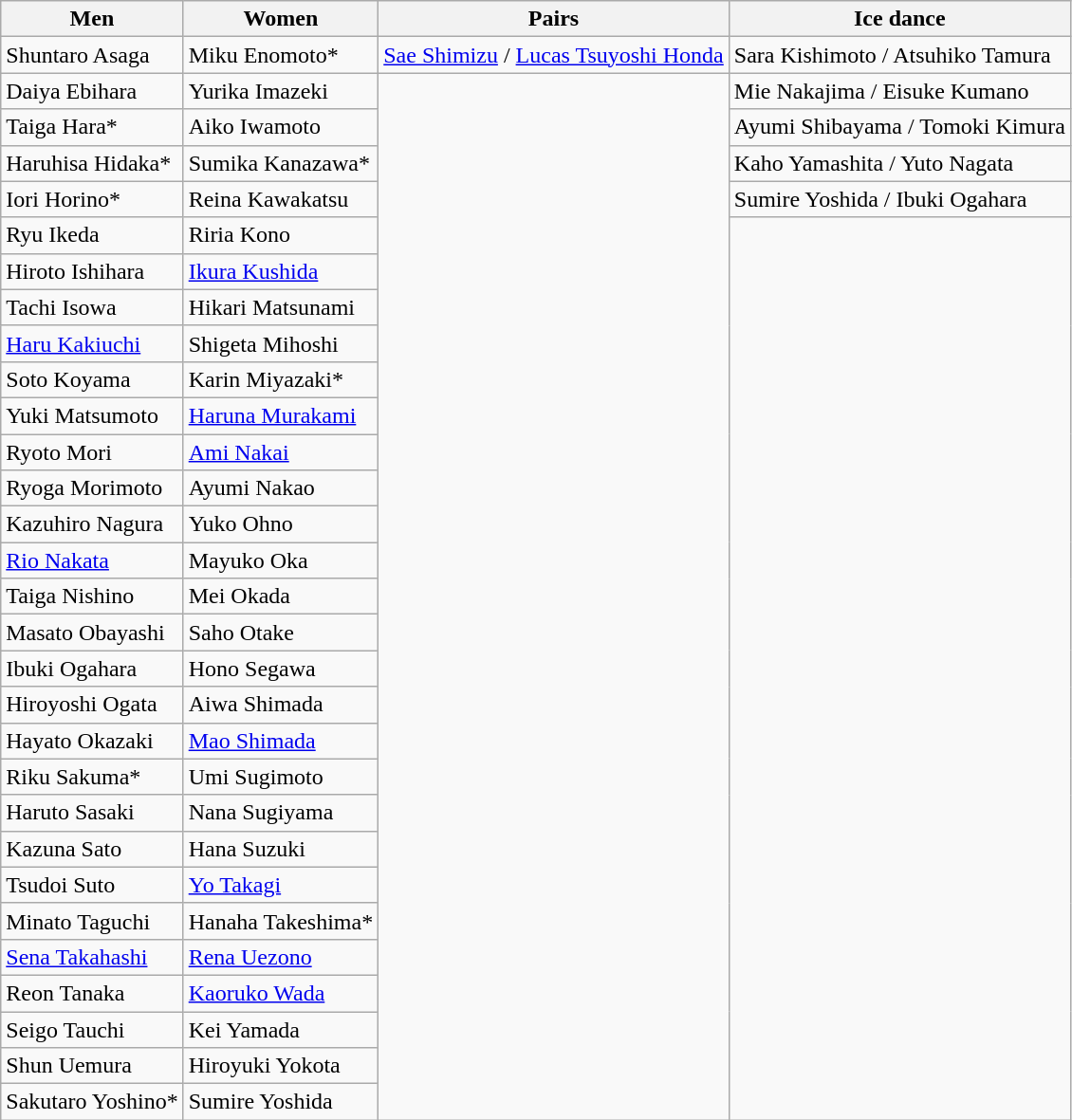<table class="wikitable">
<tr>
<th>Men</th>
<th>Women</th>
<th>Pairs</th>
<th>Ice dance</th>
</tr>
<tr>
<td>Shuntaro Asaga</td>
<td>Miku Enomoto*</td>
<td><a href='#'>Sae Shimizu</a> / <a href='#'>Lucas Tsuyoshi Honda</a></td>
<td>Sara Kishimoto / Atsuhiko Tamura</td>
</tr>
<tr>
<td>Daiya Ebihara</td>
<td>Yurika Imazeki</td>
<td rowspan=29></td>
<td>Mie Nakajima / Eisuke Kumano</td>
</tr>
<tr>
<td>Taiga Hara*</td>
<td>Aiko Iwamoto</td>
<td>Ayumi Shibayama / Tomoki Kimura</td>
</tr>
<tr>
<td>Haruhisa Hidaka*</td>
<td>Sumika Kanazawa*</td>
<td>Kaho Yamashita / Yuto Nagata</td>
</tr>
<tr>
<td>Iori Horino*</td>
<td>Reina Kawakatsu</td>
<td>Sumire Yoshida / Ibuki Ogahara</td>
</tr>
<tr>
<td>Ryu Ikeda</td>
<td>Riria Kono</td>
<td rowspan=27></td>
</tr>
<tr>
<td>Hiroto Ishihara</td>
<td><a href='#'>Ikura Kushida</a></td>
</tr>
<tr>
<td>Tachi Isowa</td>
<td>Hikari Matsunami</td>
</tr>
<tr>
<td><a href='#'>Haru Kakiuchi</a></td>
<td>Shigeta Mihoshi</td>
</tr>
<tr>
<td>Soto Koyama</td>
<td>Karin Miyazaki*</td>
</tr>
<tr>
<td>Yuki Matsumoto</td>
<td><a href='#'>Haruna Murakami</a></td>
</tr>
<tr>
<td>Ryoto Mori</td>
<td><a href='#'>Ami Nakai</a></td>
</tr>
<tr>
<td>Ryoga Morimoto</td>
<td>Ayumi Nakao</td>
</tr>
<tr>
<td>Kazuhiro Nagura</td>
<td>Yuko Ohno</td>
</tr>
<tr>
<td><a href='#'>Rio Nakata</a></td>
<td>Mayuko Oka</td>
</tr>
<tr>
<td>Taiga Nishino</td>
<td>Mei Okada</td>
</tr>
<tr>
<td>Masato Obayashi</td>
<td>Saho Otake</td>
</tr>
<tr>
<td>Ibuki Ogahara</td>
<td>Hono Segawa</td>
</tr>
<tr>
<td>Hiroyoshi Ogata</td>
<td>Aiwa Shimada</td>
</tr>
<tr>
<td>Hayato Okazaki</td>
<td><a href='#'>Mao Shimada</a></td>
</tr>
<tr>
<td>Riku Sakuma*</td>
<td>Umi Sugimoto</td>
</tr>
<tr>
<td>Haruto Sasaki</td>
<td>Nana Sugiyama</td>
</tr>
<tr>
<td>Kazuna Sato</td>
<td>Hana Suzuki</td>
</tr>
<tr>
<td>Tsudoi Suto</td>
<td><a href='#'>Yo Takagi</a></td>
</tr>
<tr>
<td>Minato Taguchi</td>
<td>Hanaha Takeshima*</td>
</tr>
<tr>
<td><a href='#'>Sena Takahashi</a></td>
<td><a href='#'>Rena Uezono</a></td>
</tr>
<tr>
<td>Reon Tanaka</td>
<td><a href='#'>Kaoruko Wada</a></td>
</tr>
<tr>
<td>Seigo Tauchi</td>
<td>Kei Yamada</td>
</tr>
<tr>
<td>Shun Uemura</td>
<td>Hiroyuki Yokota</td>
</tr>
<tr>
<td>Sakutaro Yoshino*</td>
<td>Sumire Yoshida</td>
</tr>
</table>
